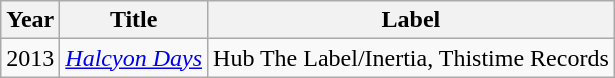<table class="wikitable">
<tr>
<th>Year</th>
<th>Title</th>
<th>Label</th>
</tr>
<tr>
<td>2013</td>
<td><em><a href='#'>Halcyon Days</a></em></td>
<td>Hub The Label/Inertia, Thistime Records</td>
</tr>
</table>
